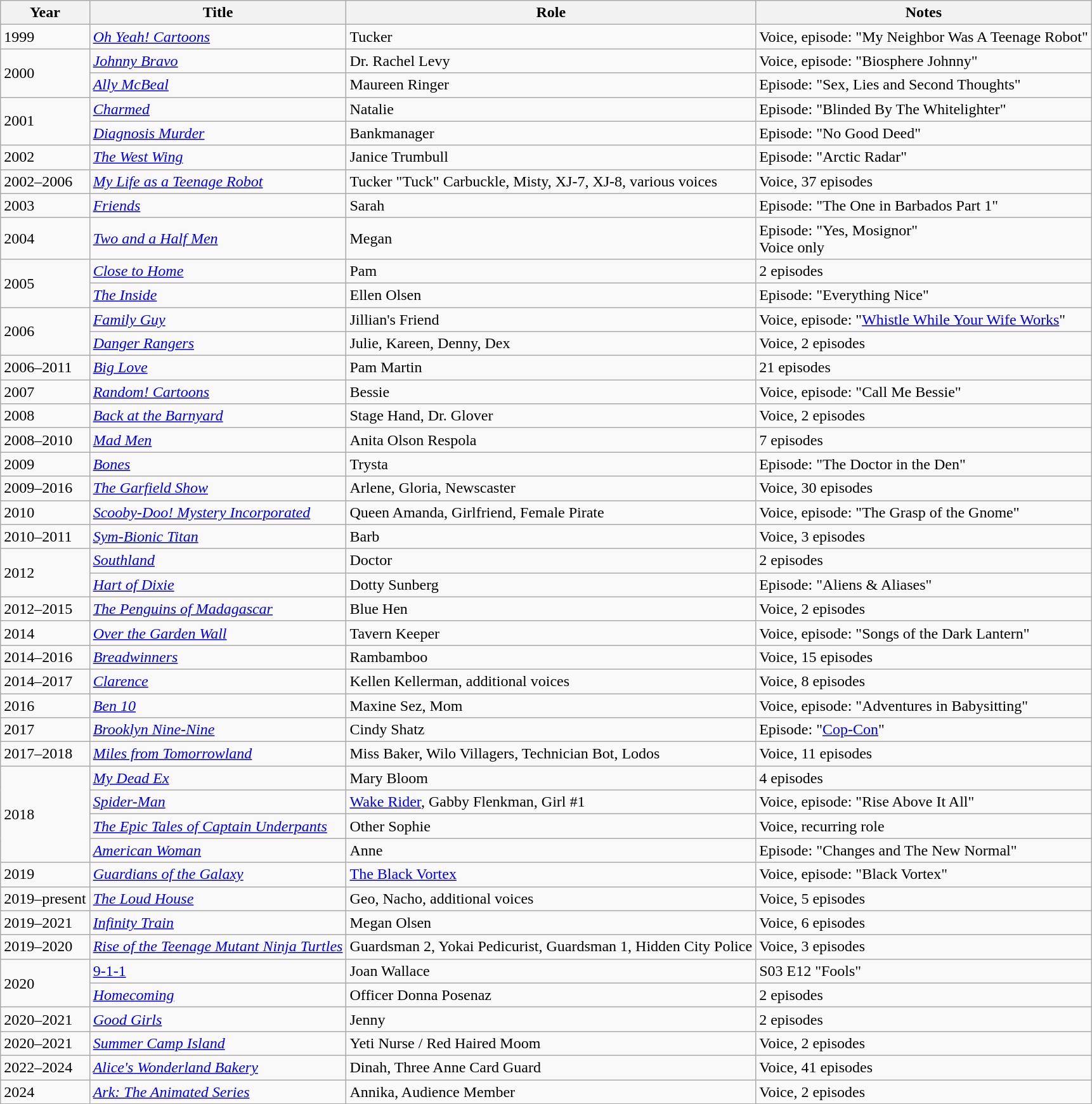<table class="wikitable sortable">
<tr>
<th>Year</th>
<th>Title</th>
<th>Role</th>
<th>Notes</th>
</tr>
<tr>
<td>1999</td>
<td><em><a href='#'>Oh Yeah! Cartoons</a></em></td>
<td>Tucker</td>
<td>Voice, episode: "My Neighbor Was A Teenage Robot"</td>
</tr>
<tr>
<td rowspan="2">2000</td>
<td><em><a href='#'>Johnny Bravo</a></em></td>
<td>Dr. Rachel Levy</td>
<td>Voice, episode: "Biosphere Johnny"</td>
</tr>
<tr>
<td><em><a href='#'>Ally McBeal</a></em></td>
<td>Maureen Ringer</td>
<td>Episode: "Sex, Lies and Second Thoughts"</td>
</tr>
<tr>
<td rowspan="2">2001</td>
<td><em><a href='#'>Charmed</a></em></td>
<td>Natalie</td>
<td>Episode: "Blinded By The Whitelighter"</td>
</tr>
<tr>
<td><em><a href='#'>Diagnosis Murder</a></em></td>
<td>Bankmanager</td>
<td>Episode: "No Good Deed"</td>
</tr>
<tr>
<td>2002</td>
<td><em><a href='#'>The West Wing</a></em></td>
<td>Janice Trumbull</td>
<td>Episode: "Arctic Radar"</td>
</tr>
<tr>
<td>2002–2006</td>
<td><em><a href='#'>My Life as a Teenage Robot</a></em></td>
<td>Tucker "Tuck" Carbuckle, Misty, XJ-7, XJ-8, various voices</td>
<td>Voice, 37 episodes</td>
</tr>
<tr>
<td>2003</td>
<td><em><a href='#'>Friends</a></em></td>
<td>Sarah</td>
<td>Episode: "The One in Barbados Part 1"</td>
</tr>
<tr>
<td>2004</td>
<td><em><a href='#'>Two and a Half Men</a></em></td>
<td>Megan</td>
<td>Episode: "Yes, Mosignor"<br>Voice only</td>
</tr>
<tr>
<td rowspan="2">2005</td>
<td><em><a href='#'>Close to Home</a></em></td>
<td>Pam</td>
<td>2 episodes</td>
</tr>
<tr>
<td><em><a href='#'>The Inside</a></em></td>
<td>Ellen Olsen</td>
<td>Episode: "Everything Nice"</td>
</tr>
<tr>
<td rowspan="2">2006</td>
<td><em><a href='#'>Family Guy</a></em></td>
<td>Jillian's Friend</td>
<td>Voice, episode: "<a href='#'>Whistle While Your Wife Works</a>"</td>
</tr>
<tr>
<td><em><a href='#'>Danger Rangers</a></em></td>
<td>Julie, Kareen, Denny, Dex</td>
<td>Voice, 2 episodes</td>
</tr>
<tr>
<td>2006–2011</td>
<td><em><a href='#'>Big Love</a></em></td>
<td>Pam Martin</td>
<td>21 episodes</td>
</tr>
<tr>
<td>2007</td>
<td><em><a href='#'>Random! Cartoons</a></em></td>
<td>Bessie</td>
<td>Voice, episode: "Call Me Bessie"</td>
</tr>
<tr>
<td>2008</td>
<td><em><a href='#'>Back at the Barnyard</a></em></td>
<td>Stage Hand, Dr. Glover</td>
<td>Voice, 2 episodes</td>
</tr>
<tr>
<td>2008–2010</td>
<td><em><a href='#'>Mad Men</a></em></td>
<td>Anita Olson Respola</td>
<td>7 episodes</td>
</tr>
<tr>
<td>2009</td>
<td><em><a href='#'>Bones</a></em></td>
<td>Trysta</td>
<td>Episode: "The Doctor in the Den"</td>
</tr>
<tr>
<td>2009–2016</td>
<td><em><a href='#'>The Garfield Show</a></em></td>
<td>Arlene, Gloria, Newscaster</td>
<td>Voice, 30 episodes</td>
</tr>
<tr>
<td>2010</td>
<td><em><a href='#'>Scooby-Doo! Mystery Incorporated</a></em></td>
<td>Queen Amanda, Girlfriend, Female Pirate</td>
<td>Voice, episode: "The Grasp of the Gnome"</td>
</tr>
<tr>
<td>2010–2011</td>
<td><em><a href='#'>Sym-Bionic Titan</a></em></td>
<td>Barb</td>
<td>Voice, 3 episodes</td>
</tr>
<tr>
<td rowspan="2">2012</td>
<td><em><a href='#'>Southland</a></em></td>
<td>Doctor</td>
<td>2 episodes</td>
</tr>
<tr>
<td><em><a href='#'>Hart of Dixie</a></em></td>
<td>Dotty Sunberg</td>
<td>Episode: "Aliens & Aliases"</td>
</tr>
<tr>
<td>2012–2015</td>
<td><em><a href='#'>The Penguins of Madagascar</a></em></td>
<td>Blue Hen</td>
<td>Voice, 2 episodes</td>
</tr>
<tr>
<td>2014</td>
<td><em><a href='#'>Over the Garden Wall</a></em></td>
<td>Tavern Keeper</td>
<td>Voice, episode: "Songs of the Dark Lantern"</td>
</tr>
<tr>
<td>2014–2016</td>
<td><em><a href='#'>Breadwinners</a></em></td>
<td>Rambamboo</td>
<td>Voice, 15 episodes</td>
</tr>
<tr>
<td>2014–2017</td>
<td><em><a href='#'>Clarence</a></em></td>
<td>Kellen Kellerman, additional voices</td>
<td>Voice, 8 episodes</td>
</tr>
<tr>
<td>2016</td>
<td><em><a href='#'>Ben 10</a></em></td>
<td>Maxine Sez, Mom</td>
<td>Voice, episode: "Adventures in Babysitting"</td>
</tr>
<tr>
<td>2017</td>
<td><em><a href='#'>Brooklyn Nine-Nine</a></em></td>
<td>Cindy Shatz</td>
<td>Episode: "<a href='#'>Cop-Con</a>"</td>
</tr>
<tr>
<td>2017–2018</td>
<td><em><a href='#'>Miles from Tomorrowland</a></em></td>
<td>Miss Baker, Wilo Villagers, Technician Bot, Lodos</td>
<td>Voice, 11 episodes</td>
</tr>
<tr>
<td rowspan="4">2018</td>
<td><em><a href='#'>My Dead Ex</a></em></td>
<td>Mary Bloom</td>
<td>4 episodes</td>
</tr>
<tr>
<td><em><a href='#'>Spider-Man</a></em></td>
<td><a href='#'>Wake Rider</a>, Gabby Flenkman, Girl #1</td>
<td>Voice, episode: "Rise Above It All"</td>
</tr>
<tr>
<td><em><a href='#'>The Epic Tales of Captain Underpants</a></em></td>
<td>Other Sophie</td>
<td>Voice, recurring role</td>
</tr>
<tr>
<td><em><a href='#'>American Woman</a></em></td>
<td>Anne</td>
<td>Episode: "Changes and The New Normal"</td>
</tr>
<tr>
<td>2019</td>
<td><em><a href='#'>Guardians of the Galaxy</a></em></td>
<td><a href='#'>The Black Vortex</a></td>
<td>Voice, episode: "Black Vortex"</td>
</tr>
<tr>
<td>2019–present</td>
<td><em><a href='#'>The Loud House</a></em></td>
<td>Geo, Nacho, additional voices</td>
<td>Voice, 5 episodes</td>
</tr>
<tr>
<td>2019–2021</td>
<td><em><a href='#'>Infinity Train</a></em></td>
<td>Megan Olsen</td>
<td>Voice, 6 episodes</td>
</tr>
<tr>
<td>2019–2020</td>
<td><em><a href='#'>Rise of the Teenage Mutant Ninja Turtles</a></em></td>
<td>Guardsman 2, Yokai Pedicurist, Guardsman 1, Hidden City Police</td>
<td>Voice, 3 episodes</td>
</tr>
<tr>
<td rowspan="2">2020</td>
<td><a href='#'>9-1-1</a></td>
<td>Joan Wallace</td>
<td>S03 E12 "Fools"</td>
</tr>
<tr>
<td><em><a href='#'>Homecoming</a></em></td>
<td>Officer Donna Posenaz</td>
<td>2 episodes</td>
</tr>
<tr>
<td>2020–2021</td>
<td><em><a href='#'>Good Girls</a></em></td>
<td>Jenny</td>
<td>2 episodes</td>
</tr>
<tr>
<td>2020–2021</td>
<td><em><a href='#'>Summer Camp Island</a></em></td>
<td>Yeti Nurse / Red Haired Moom</td>
<td>Voice, 2 episodes</td>
</tr>
<tr>
<td>2022–2024</td>
<td><em><a href='#'>Alice's Wonderland Bakery</a></em></td>
<td>Dinah, Three Anne Card Guard</td>
<td>Voice, 41 episodes</td>
</tr>
<tr>
<td>2024</td>
<td><em><a href='#'>Ark: The Animated Series</a></em></td>
<td>Annika, Audience Member</td>
<td>Voice, 2 episodes</td>
</tr>
</table>
